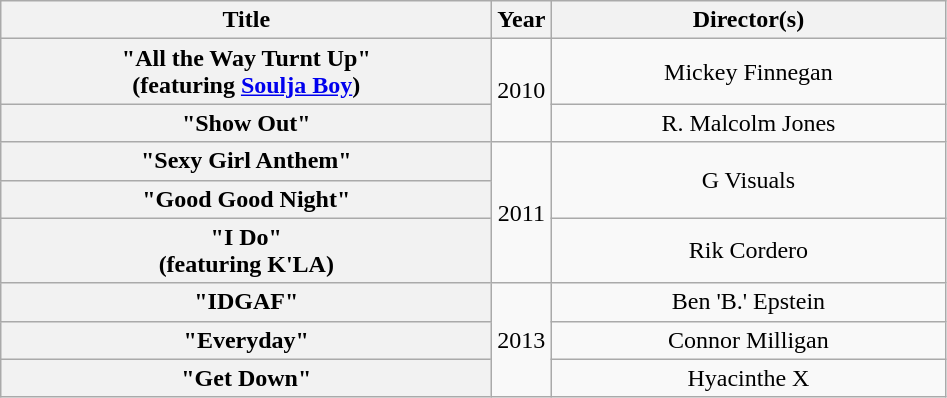<table class="wikitable plainrowheaders" style="text-align:center;">
<tr>
<th scope="col" style="width:20em;">Title</th>
<th scope="col">Year</th>
<th scope="col" style="width:16em;">Director(s)</th>
</tr>
<tr>
<th scope="row">"All the Way Turnt Up"<br><span>(featuring <a href='#'>Soulja Boy</a>)</span></th>
<td rowspan="2">2010</td>
<td>Mickey Finnegan</td>
</tr>
<tr>
<th scope="row">"Show Out"</th>
<td>R. Malcolm Jones</td>
</tr>
<tr>
<th scope="row">"Sexy Girl Anthem"</th>
<td rowspan="3">2011</td>
<td rowspan="2">G Visuals</td>
</tr>
<tr>
<th scope="row">"Good Good Night"</th>
</tr>
<tr>
<th scope="row">"I Do"<br><span>(featuring K'LA)</span></th>
<td>Rik Cordero</td>
</tr>
<tr>
<th scope="row">"IDGAF"</th>
<td rowspan="3">2013</td>
<td>Ben 'B.' Epstein</td>
</tr>
<tr>
<th scope="row">"Everyday"</th>
<td>Connor Milligan</td>
</tr>
<tr>
<th scope="row">"Get Down"</th>
<td>Hyacinthe X</td>
</tr>
</table>
